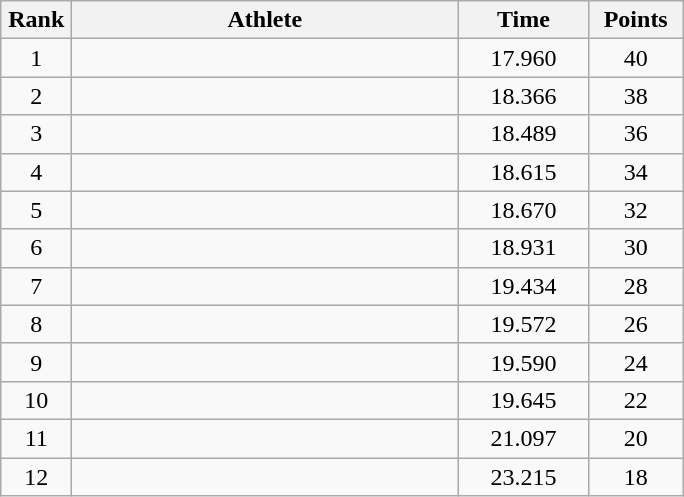<table class=wikitable style="text-align:center">
<tr>
<th width=40>Rank</th>
<th width=250>Athlete</th>
<th width=80>Time</th>
<th width=55>Points</th>
</tr>
<tr>
<td>1</td>
<td align=left></td>
<td>17.960</td>
<td>40</td>
</tr>
<tr>
<td>2</td>
<td align=left></td>
<td>18.366</td>
<td>38</td>
</tr>
<tr>
<td>3</td>
<td align=left></td>
<td>18.489</td>
<td>36</td>
</tr>
<tr>
<td>4</td>
<td align=left></td>
<td>18.615</td>
<td>34</td>
</tr>
<tr>
<td>5</td>
<td align=left></td>
<td>18.670</td>
<td>32</td>
</tr>
<tr>
<td>6</td>
<td align=left></td>
<td>18.931</td>
<td>30</td>
</tr>
<tr>
<td>7</td>
<td align=left></td>
<td>19.434</td>
<td>28</td>
</tr>
<tr>
<td>8</td>
<td align=left></td>
<td>19.572</td>
<td>26</td>
</tr>
<tr>
<td>9</td>
<td align=left></td>
<td>19.590</td>
<td>24</td>
</tr>
<tr>
<td>10</td>
<td align=left></td>
<td>19.645</td>
<td>22</td>
</tr>
<tr>
<td>11</td>
<td align=left></td>
<td>21.097</td>
<td>20</td>
</tr>
<tr>
<td>12</td>
<td align=left></td>
<td>23.215</td>
<td>18</td>
</tr>
</table>
